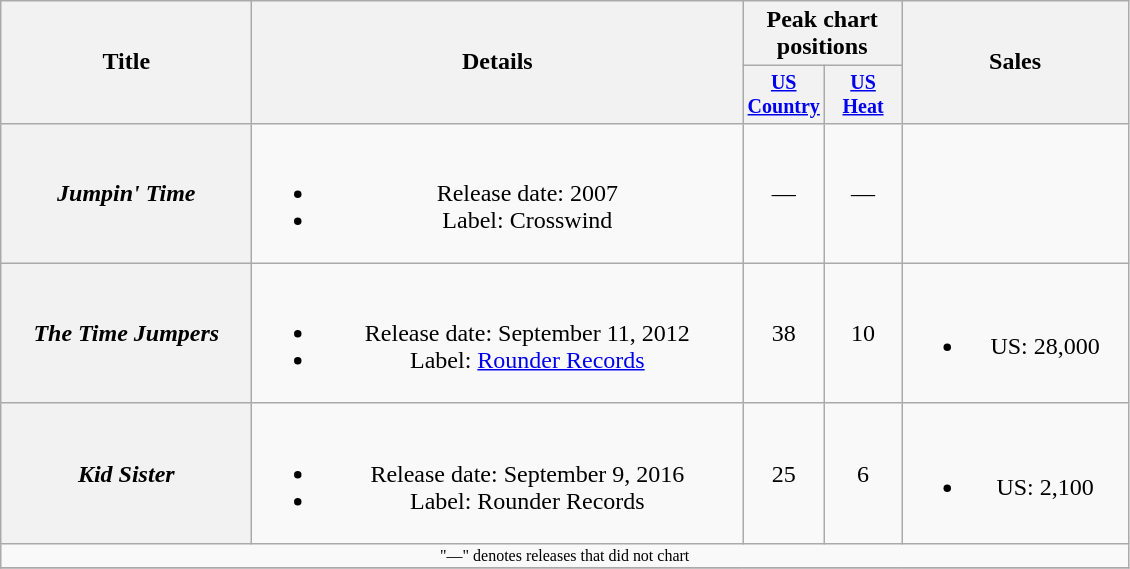<table class="wikitable plainrowheaders" style="text-align:center;">
<tr>
<th rowspan="2" style="width:10em;">Title</th>
<th rowspan="2" style="width:20em;">Details</th>
<th colspan="2">Peak chart<br>positions</th>
<th rowspan="2" style="width:9em;">Sales</th>
</tr>
<tr style="font-size:smaller;">
<th width="45"><a href='#'>US Country</a><br></th>
<th width="45"><a href='#'>US<br>Heat</a><br></th>
</tr>
<tr>
<th scope="row"><em>Jumpin' Time</em></th>
<td><br><ul><li>Release date: 2007</li><li>Label: Crosswind</li></ul></td>
<td>—</td>
<td>—</td>
<td></td>
</tr>
<tr>
<th scope="row"><em>The Time Jumpers</em></th>
<td><br><ul><li>Release date: September 11, 2012</li><li>Label: <a href='#'>Rounder Records</a></li></ul></td>
<td>38</td>
<td>10</td>
<td><br><ul><li>US: 28,000</li></ul></td>
</tr>
<tr>
<th scope="row"><em>Kid Sister</em></th>
<td><br><ul><li>Release date: September 9, 2016</li><li>Label: Rounder Records</li></ul></td>
<td>25</td>
<td>6</td>
<td><br><ul><li>US: 2,100</li></ul></td>
</tr>
<tr>
<td colspan="5" style="font-size:8pt">"—" denotes releases that did not chart</td>
</tr>
<tr>
</tr>
</table>
